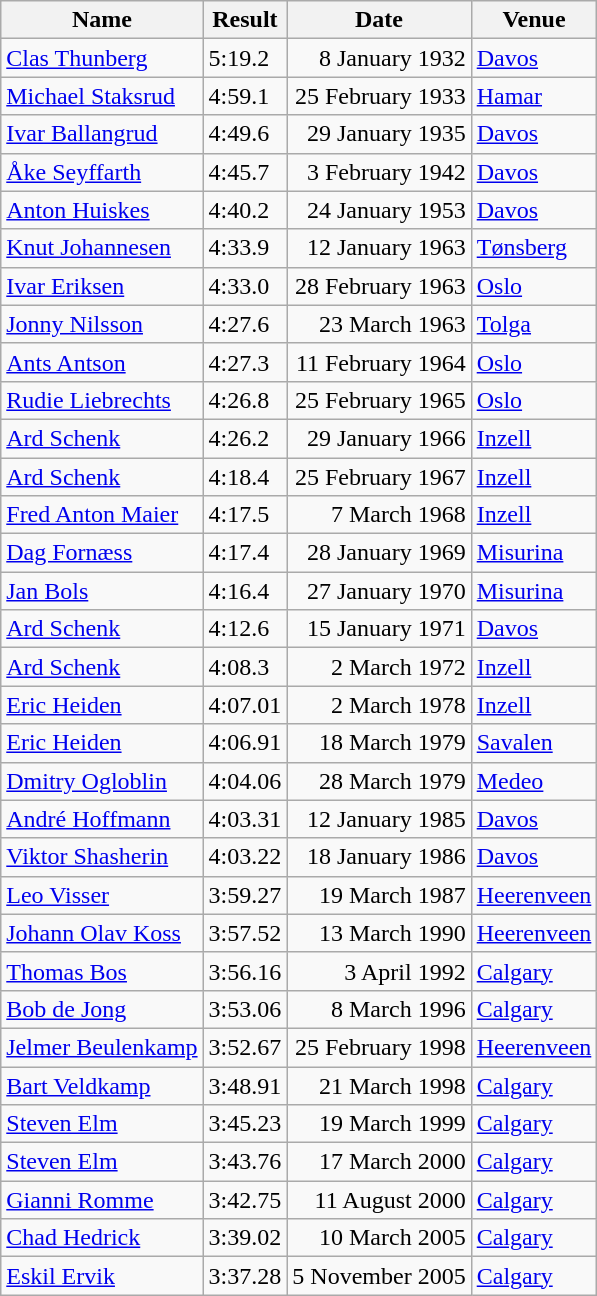<table class="wikitable">
<tr align="left">
<th>Name</th>
<th>Result</th>
<th>Date</th>
<th>Venue</th>
</tr>
<tr>
<td> <a href='#'>Clas Thunberg</a></td>
<td>5:19.2</td>
<td align="right">8 January 1932</td>
<td><a href='#'>Davos</a></td>
</tr>
<tr>
<td> <a href='#'>Michael Staksrud</a></td>
<td>4:59.1</td>
<td align="right">25 February 1933</td>
<td><a href='#'>Hamar</a></td>
</tr>
<tr>
<td> <a href='#'>Ivar Ballangrud</a></td>
<td>4:49.6</td>
<td align="right">29 January 1935</td>
<td><a href='#'>Davos</a></td>
</tr>
<tr>
<td> <a href='#'>Åke Seyffarth</a></td>
<td>4:45.7</td>
<td align="right">3 February 1942</td>
<td><a href='#'>Davos</a></td>
</tr>
<tr>
<td> <a href='#'>Anton Huiskes</a></td>
<td>4:40.2</td>
<td align="right">24 January 1953</td>
<td><a href='#'>Davos</a></td>
</tr>
<tr>
<td> <a href='#'>Knut Johannesen</a></td>
<td>4:33.9</td>
<td align="right">12 January 1963</td>
<td><a href='#'>Tønsberg</a></td>
</tr>
<tr>
<td> <a href='#'>Ivar Eriksen</a></td>
<td>4:33.0</td>
<td align="right">28 February 1963</td>
<td><a href='#'>Oslo</a></td>
</tr>
<tr>
<td> <a href='#'>Jonny Nilsson</a></td>
<td>4:27.6</td>
<td align="right">23 March 1963</td>
<td><a href='#'>Tolga</a></td>
</tr>
<tr>
<td> <a href='#'>Ants Antson</a></td>
<td>4:27.3</td>
<td align="right">11 February 1964</td>
<td><a href='#'>Oslo</a></td>
</tr>
<tr>
<td> <a href='#'>Rudie Liebrechts</a></td>
<td>4:26.8</td>
<td align="right">25 February 1965</td>
<td><a href='#'>Oslo</a></td>
</tr>
<tr>
<td> <a href='#'>Ard Schenk</a></td>
<td>4:26.2</td>
<td align="right">29 January 1966</td>
<td><a href='#'>Inzell</a></td>
</tr>
<tr>
<td> <a href='#'>Ard Schenk</a></td>
<td>4:18.4</td>
<td align="right">25 February 1967</td>
<td><a href='#'>Inzell</a></td>
</tr>
<tr>
<td> <a href='#'>Fred Anton Maier</a></td>
<td>4:17.5</td>
<td align="right">7 March 1968</td>
<td><a href='#'>Inzell</a></td>
</tr>
<tr>
<td> <a href='#'>Dag Fornæss</a></td>
<td>4:17.4</td>
<td align="right">28 January 1969</td>
<td><a href='#'>Misurina</a></td>
</tr>
<tr>
<td> <a href='#'>Jan Bols</a></td>
<td>4:16.4</td>
<td align="right">27 January 1970</td>
<td><a href='#'>Misurina</a></td>
</tr>
<tr>
<td> <a href='#'>Ard Schenk</a></td>
<td>4:12.6</td>
<td align="right">15 January 1971</td>
<td><a href='#'>Davos</a></td>
</tr>
<tr>
<td> <a href='#'>Ard Schenk</a></td>
<td>4:08.3</td>
<td align="right">2 March 1972</td>
<td><a href='#'>Inzell</a></td>
</tr>
<tr>
<td> <a href='#'>Eric Heiden</a></td>
<td>4:07.01</td>
<td align="right">2 March 1978</td>
<td><a href='#'>Inzell</a></td>
</tr>
<tr>
<td> <a href='#'>Eric Heiden</a></td>
<td>4:06.91</td>
<td align="right">18 March 1979</td>
<td><a href='#'>Savalen</a></td>
</tr>
<tr>
<td> <a href='#'>Dmitry Ogloblin</a></td>
<td>4:04.06</td>
<td align="right">28 March 1979</td>
<td><a href='#'>Medeo</a></td>
</tr>
<tr>
<td> <a href='#'>André Hoffmann</a></td>
<td>4:03.31</td>
<td align="right">12 January 1985</td>
<td><a href='#'>Davos</a></td>
</tr>
<tr>
<td> <a href='#'>Viktor Shasherin</a></td>
<td>4:03.22</td>
<td align="right">18 January 1986</td>
<td><a href='#'>Davos</a></td>
</tr>
<tr>
<td> <a href='#'>Leo Visser</a></td>
<td>3:59.27</td>
<td align="right">19 March 1987</td>
<td><a href='#'>Heerenveen</a></td>
</tr>
<tr>
<td> <a href='#'>Johann Olav Koss</a></td>
<td>3:57.52</td>
<td align="right">13 March 1990</td>
<td><a href='#'>Heerenveen</a></td>
</tr>
<tr>
<td> <a href='#'>Thomas Bos</a></td>
<td>3:56.16</td>
<td align="right">3 April 1992</td>
<td><a href='#'>Calgary</a></td>
</tr>
<tr>
<td> <a href='#'>Bob de Jong</a></td>
<td>3:53.06</td>
<td align="right">8 March 1996</td>
<td><a href='#'>Calgary</a></td>
</tr>
<tr>
<td> <a href='#'>Jelmer Beulenkamp</a></td>
<td>3:52.67</td>
<td align="right">25 February 1998</td>
<td><a href='#'>Heerenveen</a></td>
</tr>
<tr>
<td> <a href='#'>Bart Veldkamp</a></td>
<td>3:48.91</td>
<td align="right">21 March 1998</td>
<td><a href='#'>Calgary</a></td>
</tr>
<tr>
<td> <a href='#'>Steven Elm</a></td>
<td>3:45.23</td>
<td align="right">19 March 1999</td>
<td><a href='#'>Calgary</a></td>
</tr>
<tr>
<td> <a href='#'>Steven Elm</a></td>
<td>3:43.76</td>
<td align="right">17 March 2000</td>
<td><a href='#'>Calgary</a></td>
</tr>
<tr>
<td> <a href='#'>Gianni Romme</a></td>
<td>3:42.75</td>
<td align="right">11 August 2000</td>
<td><a href='#'>Calgary</a></td>
</tr>
<tr>
<td> <a href='#'>Chad Hedrick</a></td>
<td>3:39.02</td>
<td align="right">10 March 2005</td>
<td><a href='#'>Calgary</a></td>
</tr>
<tr>
<td> <a href='#'>Eskil Ervik</a></td>
<td>3:37.28</td>
<td align="right">5 November 2005</td>
<td><a href='#'>Calgary</a></td>
</tr>
</table>
